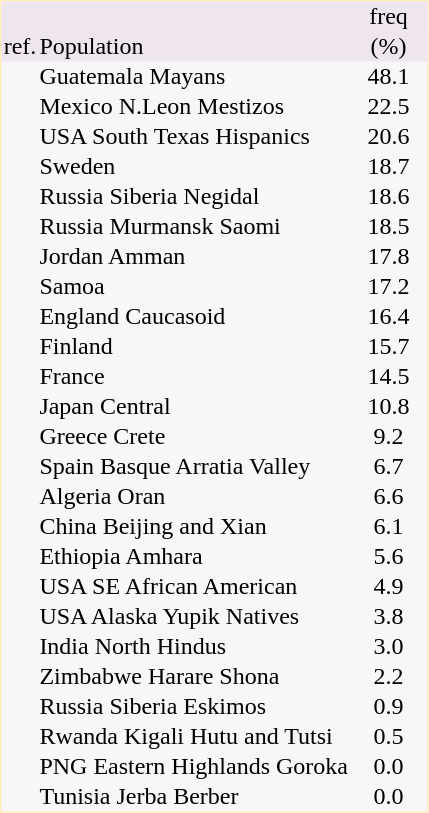<table align="right" border="0" cellspacing="0" cellpadding="1" style="text-align:center; margin-left: 3em;  border:1px #ffeebb solid; background:#f8f6f8; ">
<tr style="background:#efe5ef">
<td></td>
<td></td>
<td>freq</td>
</tr>
<tr style="background:#eee5ef">
<td>ref.</td>
<td align="left">Population</td>
<td style="width:50px">(%)</td>
</tr>
<tr>
<td></td>
<td align="left">Guatemala Mayans</td>
<td>48.1</td>
</tr>
<tr>
<td></td>
<td align="left">Mexico N.Leon Mestizos</td>
<td>22.5</td>
</tr>
<tr>
<td></td>
<td align="left">USA South Texas Hispanics</td>
<td>20.6</td>
</tr>
<tr>
<td></td>
<td align="left">Sweden</td>
<td>18.7</td>
</tr>
<tr>
<td></td>
<td align="left">Russia Siberia Negidal</td>
<td>18.6</td>
</tr>
<tr>
<td></td>
<td align="left">Russia Murmansk Saomi</td>
<td>18.5</td>
</tr>
<tr>
<td></td>
<td align="left">Jordan Amman</td>
<td>17.8</td>
</tr>
<tr>
<td></td>
<td align="left">Samoa</td>
<td>17.2</td>
</tr>
<tr>
<td></td>
<td align="left">England Caucasoid</td>
<td>16.4</td>
</tr>
<tr>
<td></td>
<td align="left">Finland</td>
<td>15.7</td>
</tr>
<tr>
<td></td>
<td align="left">France</td>
<td>14.5</td>
</tr>
<tr>
<td></td>
<td align="left">Japan Central</td>
<td>10.8</td>
</tr>
<tr>
<td></td>
<td align="left">Greece Crete</td>
<td>9.2</td>
</tr>
<tr>
<td></td>
<td align="left">Spain Basque Arratia Valley</td>
<td>6.7</td>
</tr>
<tr>
<td></td>
<td align="left">Algeria Oran</td>
<td>6.6</td>
</tr>
<tr>
<td></td>
<td align="left">China Beijing and Xian</td>
<td>6.1</td>
</tr>
<tr>
<td></td>
<td align="left">Ethiopia Amhara</td>
<td>5.6</td>
</tr>
<tr>
<td></td>
<td align="left">USA SE African American</td>
<td>4.9</td>
</tr>
<tr>
<td></td>
<td align="left">USA Alaska Yupik Natives</td>
<td>3.8</td>
</tr>
<tr>
<td></td>
<td align="left">India North Hindus</td>
<td>3.0</td>
</tr>
<tr>
<td></td>
<td align="left">Zimbabwe Harare Shona</td>
<td>2.2</td>
</tr>
<tr>
<td></td>
<td align="left">Russia Siberia Eskimos</td>
<td>0.9</td>
</tr>
<tr>
<td></td>
<td align="left">Rwanda Kigali Hutu and Tutsi</td>
<td>0.5</td>
</tr>
<tr>
<td></td>
<td align="left">PNG Eastern Highlands Goroka</td>
<td>0.0</td>
</tr>
<tr>
<td></td>
<td align="left">Tunisia Jerba Berber</td>
<td>0.0</td>
</tr>
</table>
